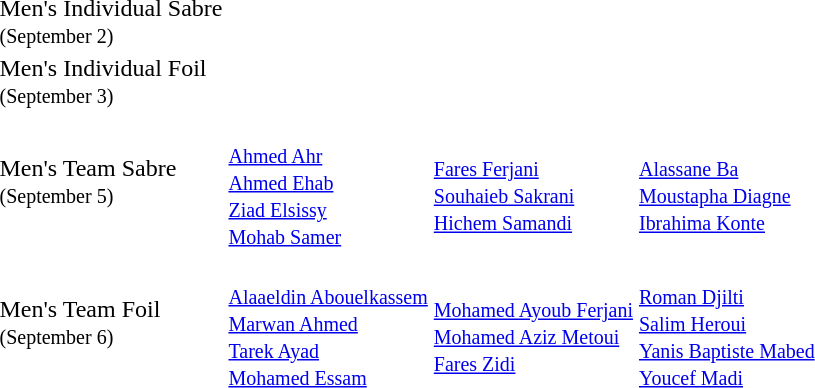<table>
<tr>
<td>Men's Individual Sabre <br> <small>(September 2)</small></td>
<td></td>
<td></td>
<td><br></td>
</tr>
<tr>
<td>Men's Individual Foil <br> <small>(September 3)</small></td>
<td></td>
<td></td>
<td><br></td>
</tr>
<tr>
<td>Men's Team Sabre <br> <small>(September 5)</small></td>
<td> <br> <small><a href='#'>Ahmed Ahr</a> <br> <a href='#'>Ahmed Ehab</a> <br> <a href='#'>Ziad Elsissy</a> <br> <a href='#'>Mohab Samer</a></small></td>
<td> <br> <small><a href='#'>Fares Ferjani</a> <br> <a href='#'>Souhaieb Sakrani</a> <br> <a href='#'>Hichem Samandi</a></small></td>
<td> <br> <small><a href='#'>Alassane Ba</a> <br> <a href='#'>Moustapha Diagne</a> <br> <a href='#'>Ibrahima Konte</a></small></td>
</tr>
<tr>
<td>Men's Team Foil <br> <small>(September 6)</small></td>
<td> <br> <small><a href='#'>Alaaeldin Abouelkassem</a> <br> <a href='#'>Marwan Ahmed</a> <br> <a href='#'>Tarek Ayad</a> <br> <a href='#'>Mohamed Essam</a></small></td>
<td> <br> <small><a href='#'>Mohamed Ayoub Ferjani</a> <br> <a href='#'>Mohamed Aziz Metoui</a> <br> <a href='#'>Fares Zidi</a></small></td>
<td> <br> <small><a href='#'>Roman Djilti</a> <br> <a href='#'>Salim Heroui</a> <br> <a href='#'>Yanis Baptiste Mabed</a> <br> <a href='#'>Youcef Madi</a></small></td>
</tr>
</table>
